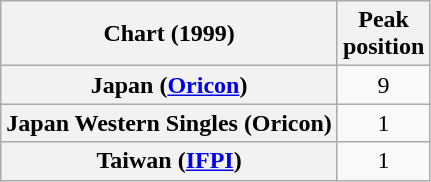<table class="wikitable plainrowheaders sortable">
<tr>
<th>Chart (1999)</th>
<th>Peak<br>position</th>
</tr>
<tr>
<th scope="row">Japan (<a href='#'>Oricon</a>)</th>
<td style="text-align:center;">9</td>
</tr>
<tr>
<th scope="row">Japan Western Singles (Oricon)</th>
<td style="text-align:center;">1</td>
</tr>
<tr>
<th scope="row">Taiwan (<a href='#'>IFPI</a>)</th>
<td style="text-align:center;">1</td>
</tr>
</table>
